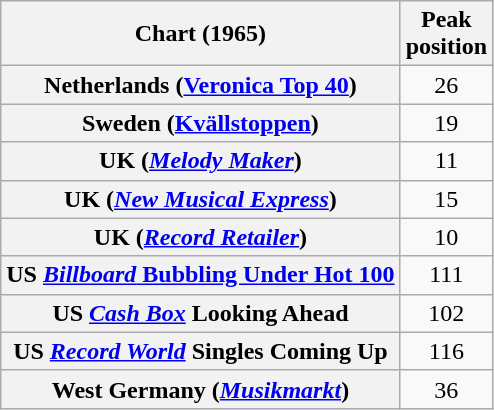<table class="wikitable plainrowheaders sortable">
<tr>
<th scope="col">Chart (1965)</th>
<th scope="col">Peak<br>position</th>
</tr>
<tr>
<th scope="row">Netherlands (<a href='#'>Veronica Top 40</a>)</th>
<td align="center">26</td>
</tr>
<tr>
<th scope="row">Sweden (<a href='#'>Kvällstoppen</a>)</th>
<td align="center">19</td>
</tr>
<tr>
<th scope="row">UK (<em><a href='#'>Melody Maker</a></em>)</th>
<td align="center">11</td>
</tr>
<tr>
<th scope="row">UK (<em><a href='#'>New Musical Express</a></em>)</th>
<td align="center">15</td>
</tr>
<tr>
<th scope="row">UK (<a href='#'><em>Record Retailer</em></a>)</th>
<td align="center">10</td>
</tr>
<tr>
<th scope="row">US <a href='#'><em>Billboard</em> Bubbling Under Hot 100</a></th>
<td align="center">111</td>
</tr>
<tr>
<th scope="row">US <em><a href='#'>Cash Box</a></em> Looking Ahead</th>
<td align="center">102</td>
</tr>
<tr>
<th scope="row">US <em><a href='#'>Record World</a></em> Singles Coming Up</th>
<td align="center">116</td>
</tr>
<tr>
<th scope="row">West Germany (<em><a href='#'>Musikmarkt</a></em>)</th>
<td align="center">36</td>
</tr>
</table>
